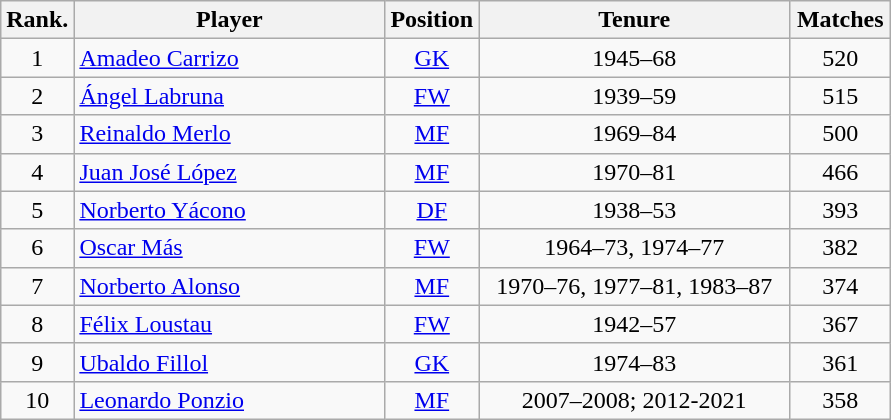<table class="wikitable sortable" style="text-align:center">
<tr>
<th style="width:40px;">Rank.</th>
<th style="width:200px;">Player</th>
<th style="width:40px;">Position</th>
<th style="width:200px;">Tenure</th>
<th style="width:60px;">Matches</th>
</tr>
<tr>
<td>1</td>
<td style="text-align: left;"> <a href='#'>Amadeo Carrizo</a></td>
<td><a href='#'>GK</a></td>
<td>1945–68</td>
<td>520</td>
</tr>
<tr>
<td>2</td>
<td style="text-align: left;"> <a href='#'>Ángel Labruna</a></td>
<td><a href='#'>FW</a></td>
<td>1939–59</td>
<td>515</td>
</tr>
<tr>
<td>3</td>
<td style="text-align: left;"> <a href='#'>Reinaldo Merlo</a></td>
<td><a href='#'>MF</a></td>
<td>1969–84</td>
<td>500</td>
</tr>
<tr>
<td>4</td>
<td style="text-align: left;"> <a href='#'>Juan José López</a></td>
<td><a href='#'>MF</a></td>
<td>1970–81</td>
<td>466</td>
</tr>
<tr>
<td>5</td>
<td style="text-align: left;"> <a href='#'>Norberto Yácono</a></td>
<td><a href='#'>DF</a></td>
<td>1938–53</td>
<td>393</td>
</tr>
<tr>
<td>6</td>
<td style="text-align: left;"> <a href='#'>Oscar Más</a></td>
<td><a href='#'>FW</a></td>
<td>1964–73, 1974–77</td>
<td>382</td>
</tr>
<tr>
<td>7</td>
<td style="text-align: left;"> <a href='#'>Norberto Alonso</a></td>
<td><a href='#'>MF</a></td>
<td>1970–76, 1977–81, 1983–87</td>
<td>374</td>
</tr>
<tr>
<td>8</td>
<td style="text-align: left;"> <a href='#'>Félix Loustau</a></td>
<td><a href='#'>FW</a></td>
<td>1942–57</td>
<td>367</td>
</tr>
<tr>
<td>9</td>
<td style="text-align: left;"> <a href='#'>Ubaldo Fillol</a></td>
<td><a href='#'>GK</a></td>
<td>1974–83</td>
<td>361</td>
</tr>
<tr>
<td>10</td>
<td style="text-align: left;"> <a href='#'>Leonardo Ponzio</a></td>
<td><a href='#'>MF</a></td>
<td>2007–2008; 2012-2021</td>
<td>358</td>
</tr>
</table>
